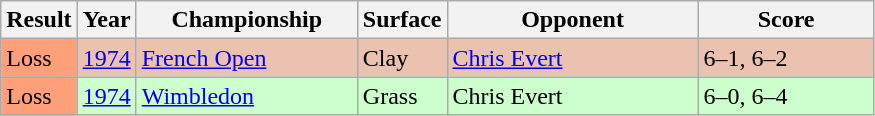<table class="sortable wikitable">
<tr>
<th style="width:40px">Result</th>
<th style="width:30px">Year</th>
<th style="width:140px">Championship</th>
<th style="width:50px">Surface</th>
<th style="width:160px">Opponent</th>
<th style="width:110px" class="unsortable">Score</th>
</tr>
<tr style="background:#ebc2af;">
<td style="background:#ffa07a;">Loss</td>
<td><a href='#'>1974</a></td>
<td><a href='#'>French Open</a></td>
<td>Clay</td>
<td> <a href='#'>Chris Evert</a></td>
<td>6–1, 6–2</td>
</tr>
<tr style="background:#cfc;">
<td style="background:#ffa07a;">Loss</td>
<td><a href='#'>1974</a></td>
<td><a href='#'>Wimbledon</a></td>
<td>Grass</td>
<td> Chris Evert</td>
<td>6–0, 6–4</td>
</tr>
</table>
